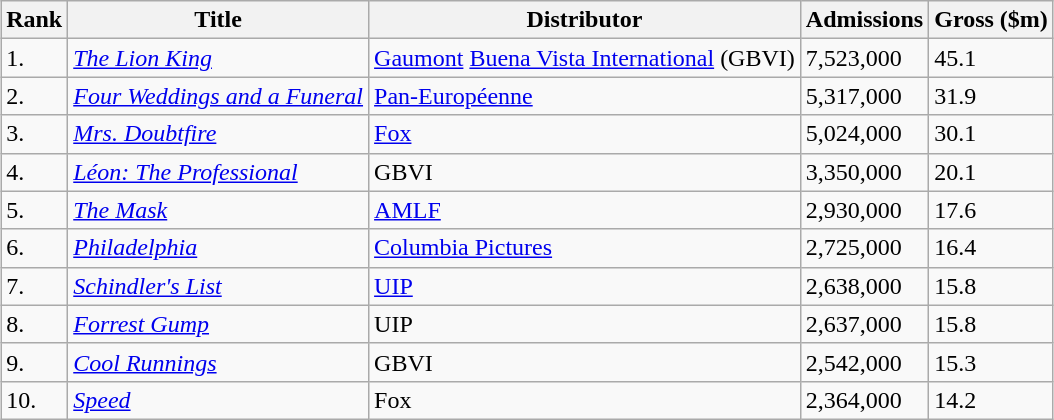<table class="wikitable sortable" style="margin:auto; margin:auto;">
<tr>
<th>Rank</th>
<th>Title</th>
<th>Distributor</th>
<th>Admissions</th>
<th>Gross ($m)</th>
</tr>
<tr>
<td>1.</td>
<td><em><a href='#'>The Lion King</a></em></td>
<td><a href='#'>Gaumont</a> <a href='#'>Buena Vista International</a> (GBVI)</td>
<td>7,523,000</td>
<td>45.1</td>
</tr>
<tr>
<td>2.</td>
<td><em><a href='#'>Four Weddings and a Funeral</a></em></td>
<td><a href='#'>Pan-Européenne</a></td>
<td>5,317,000</td>
<td>31.9</td>
</tr>
<tr>
<td>3.</td>
<td><em><a href='#'>Mrs. Doubtfire</a></em></td>
<td><a href='#'>Fox</a></td>
<td>5,024,000</td>
<td>30.1</td>
</tr>
<tr>
<td>4.</td>
<td><em><a href='#'>Léon: The Professional</a></em></td>
<td>GBVI</td>
<td>3,350,000</td>
<td>20.1</td>
</tr>
<tr>
<td>5.</td>
<td><em><a href='#'>The Mask</a></em></td>
<td><a href='#'>AMLF</a></td>
<td>2,930,000</td>
<td>17.6</td>
</tr>
<tr>
<td>6.</td>
<td><em><a href='#'>Philadelphia</a></em></td>
<td><a href='#'>Columbia Pictures</a></td>
<td>2,725,000</td>
<td>16.4</td>
</tr>
<tr>
<td>7.</td>
<td><em><a href='#'>Schindler's List</a></em></td>
<td><a href='#'>UIP</a></td>
<td>2,638,000</td>
<td>15.8</td>
</tr>
<tr>
<td>8.</td>
<td><em><a href='#'>Forrest Gump</a></em></td>
<td>UIP</td>
<td>2,637,000</td>
<td>15.8</td>
</tr>
<tr>
<td>9.</td>
<td><em><a href='#'>Cool Runnings</a></em></td>
<td>GBVI</td>
<td>2,542,000</td>
<td>15.3</td>
</tr>
<tr>
<td>10.</td>
<td><em><a href='#'>Speed</a></em></td>
<td>Fox</td>
<td>2,364,000</td>
<td>14.2</td>
</tr>
</table>
